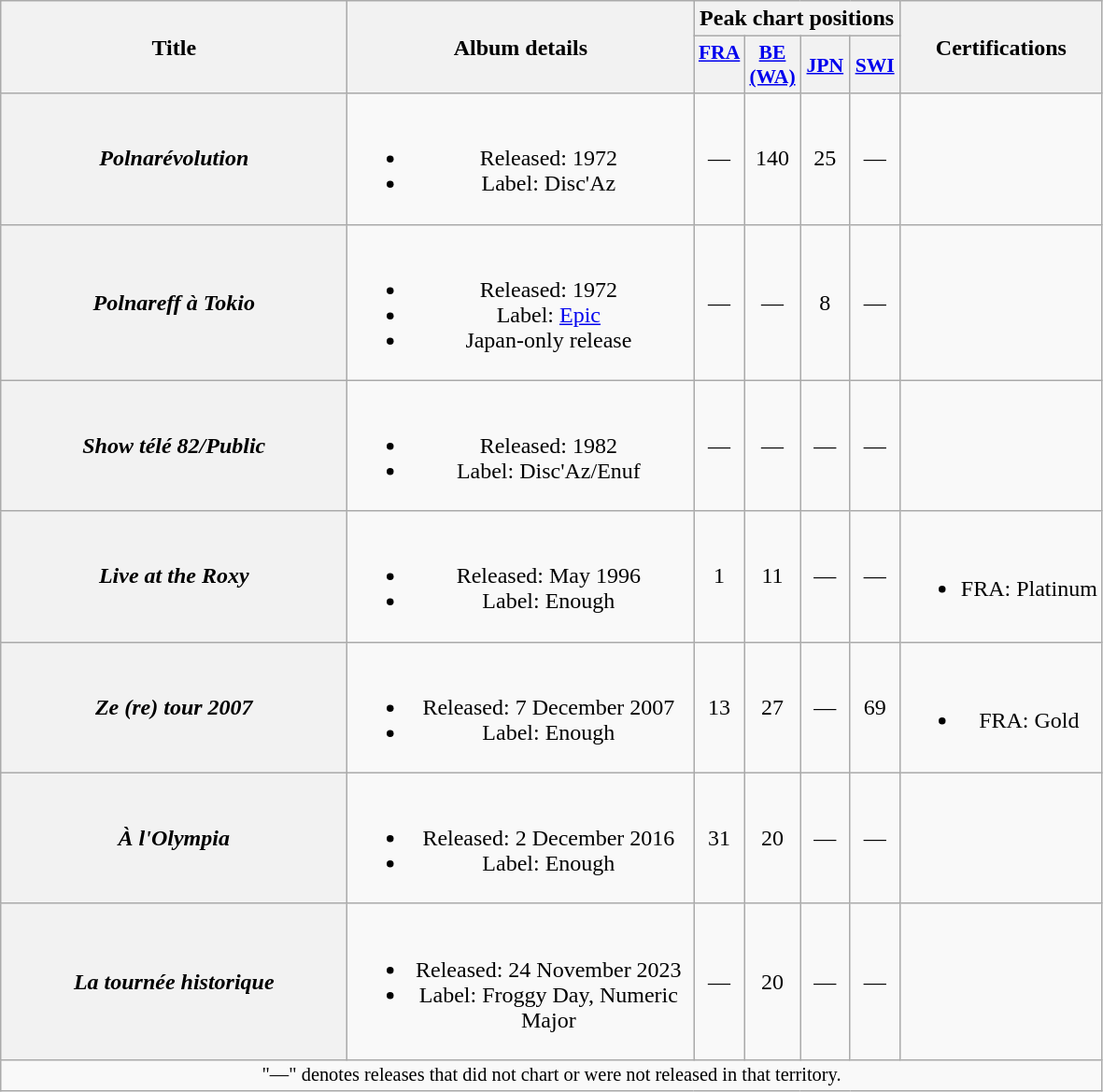<table class="wikitable plainrowheaders" style="text-align:center;">
<tr>
<th rowspan="2" scope="col" style="width:15em;">Title</th>
<th rowspan="2" scope="col" style="width:15em;">Album details</th>
<th colspan="4">Peak chart positions</th>
<th rowspan="2">Certifications</th>
</tr>
<tr>
<th scope="col" style="width:2em;font-size:90%;"><a href='#'>FRA</a><br><br></th>
<th scope="col" style="width:2em;font-size:90%;"><a href='#'>BE (WA)</a><br></th>
<th scope="col" style="width:2em;font-size:90%;"><a href='#'>JPN</a><br></th>
<th scope="col" style="width:2em;font-size:90%;"><a href='#'>SWI</a><br></th>
</tr>
<tr>
<th scope="row"><em>Polnarévolution</em></th>
<td><br><ul><li>Released: 1972</li><li>Label: Disc'Az</li></ul></td>
<td>—</td>
<td>140</td>
<td>25</td>
<td>—</td>
<td></td>
</tr>
<tr>
<th scope="row"><em>Polnareff à Tokio</em></th>
<td><br><ul><li>Released: 1972</li><li>Label: <a href='#'>Epic</a></li><li>Japan-only release</li></ul></td>
<td>—</td>
<td>—</td>
<td>8</td>
<td>—</td>
<td></td>
</tr>
<tr>
<th scope="row"><em>Show télé 82/Public</em></th>
<td><br><ul><li>Released: 1982</li><li>Label: Disc'Az/Enuf</li></ul></td>
<td>—</td>
<td>—</td>
<td>—</td>
<td>—</td>
<td></td>
</tr>
<tr>
<th scope="row"><em>Live at the Roxy</em></th>
<td><br><ul><li>Released: May 1996</li><li>Label: Enough</li></ul></td>
<td>1</td>
<td>11</td>
<td>—</td>
<td>—</td>
<td><br><ul><li>FRA: Platinum</li></ul></td>
</tr>
<tr>
<th scope="row"><em>Ze (re) tour 2007</em></th>
<td><br><ul><li>Released: 7 December 2007</li><li>Label: Enough</li></ul></td>
<td>13</td>
<td>27</td>
<td>—</td>
<td>69</td>
<td><br><ul><li>FRA: Gold</li></ul></td>
</tr>
<tr>
<th scope="row"><em>À l'Olympia</em></th>
<td><br><ul><li>Released: 2 December 2016</li><li>Label: Enough</li></ul></td>
<td>31</td>
<td>20</td>
<td>—</td>
<td>—</td>
<td></td>
</tr>
<tr>
<th scope="row"><em>La tournée historique</em></th>
<td><br><ul><li>Released: 24 November 2023</li><li>Label: Froggy Day, Numeric Major</li></ul></td>
<td>—</td>
<td>20</td>
<td>—</td>
<td>—</td>
<td></td>
</tr>
<tr>
<td colspan="7" style="font-size:85%">"—" denotes releases that did not chart or were not released in that territory.</td>
</tr>
</table>
